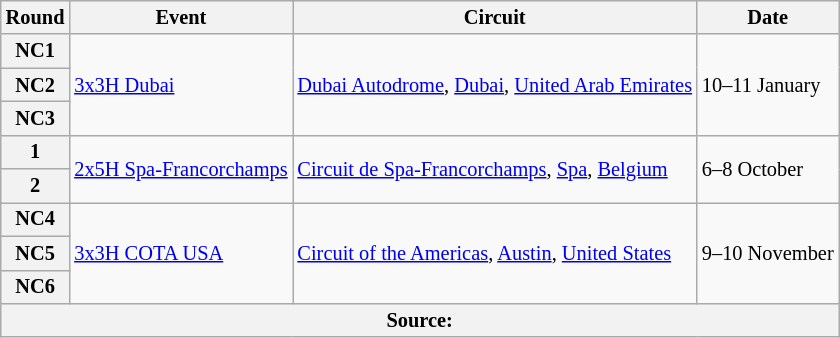<table class="wikitable" style="font-size: 85%;">
<tr>
<th>Round</th>
<th>Event</th>
<th>Circuit</th>
<th>Date</th>
</tr>
<tr>
<th>NC1</th>
<td rowspan=3><a href='#'>3x3H Dubai</a></td>
<td rowspan=3> <a href='#'>Dubai Autodrome</a>, <a href='#'>Dubai</a>, <a href='#'>United Arab Emirates</a></td>
<td rowspan=3>10–11 January</td>
</tr>
<tr>
<th>NC2</th>
</tr>
<tr>
<th>NC3</th>
</tr>
<tr>
<th>1</th>
<td rowspan=2><a href='#'>2x5H Spa-Francorchamps</a></td>
<td rowspan=2> <a href='#'>Circuit de Spa-Francorchamps</a>, <a href='#'>Spa</a>, <a href='#'>Belgium</a></td>
<td rowspan=2>6–8 October</td>
</tr>
<tr>
<th>2</th>
</tr>
<tr>
<th>NC4</th>
<td rowspan=3><a href='#'>3x3H COTA USA</a></td>
<td rowspan=3> <a href='#'>Circuit of the Americas</a>, <a href='#'>Austin</a>, <a href='#'>United States</a></td>
<td rowspan=3>9–10 November</td>
</tr>
<tr>
<th>NC5</th>
</tr>
<tr>
<th>NC6</th>
</tr>
<tr>
<th colspan=5>Source:</th>
</tr>
</table>
